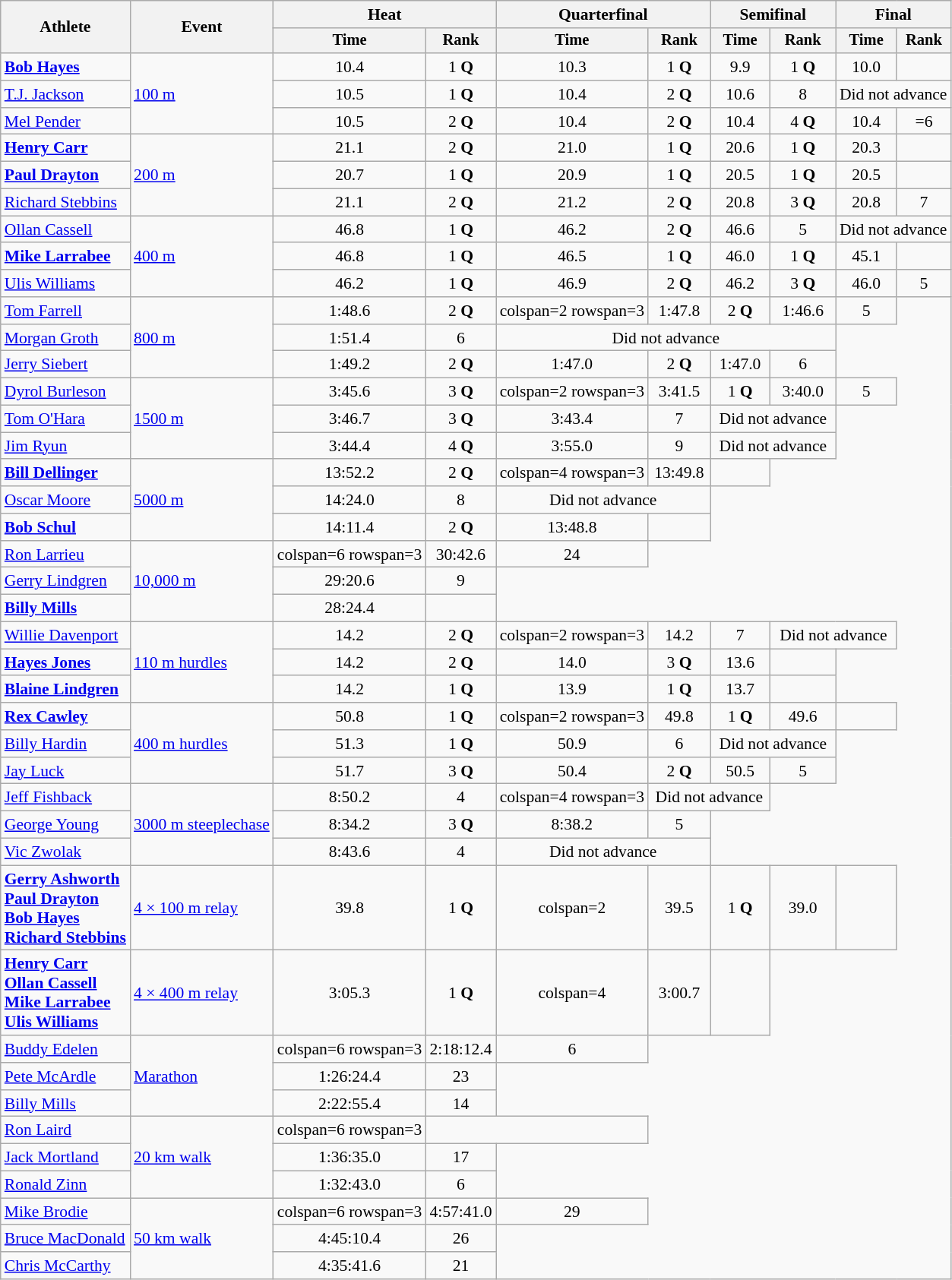<table class=wikitable style=font-size:90%;text-align:center>
<tr>
<th rowspan=2>Athlete</th>
<th rowspan=2>Event</th>
<th colspan=2>Heat</th>
<th colspan=2>Quarterfinal</th>
<th colspan=2>Semifinal</th>
<th colspan=2>Final</th>
</tr>
<tr style=font-size:95%>
<th>Time</th>
<th>Rank</th>
<th>Time</th>
<th>Rank</th>
<th>Time</th>
<th>Rank</th>
<th>Time</th>
<th>Rank</th>
</tr>
<tr>
<td align=left><strong><a href='#'>Bob Hayes</a></strong></td>
<td align=left rowspan=3><a href='#'>100 m</a></td>
<td>10.4</td>
<td>1 <strong>Q</strong></td>
<td>10.3</td>
<td>1 <strong>Q</strong></td>
<td>9.9</td>
<td>1 <strong>Q</strong></td>
<td>10.0</td>
<td></td>
</tr>
<tr>
<td align=left><a href='#'>T.J. Jackson</a></td>
<td>10.5</td>
<td>1 <strong>Q</strong></td>
<td>10.4</td>
<td>2 <strong>Q</strong></td>
<td>10.6</td>
<td>8</td>
<td colspan=2>Did not advance</td>
</tr>
<tr>
<td align=left><a href='#'>Mel Pender</a></td>
<td>10.5</td>
<td>2 <strong>Q</strong></td>
<td>10.4</td>
<td>2 <strong>Q</strong></td>
<td>10.4</td>
<td>4 <strong>Q</strong></td>
<td>10.4</td>
<td>=6</td>
</tr>
<tr>
<td align=left><strong><a href='#'>Henry Carr</a></strong></td>
<td align=left rowspan=3><a href='#'>200 m</a></td>
<td>21.1</td>
<td>2 <strong>Q</strong></td>
<td>21.0</td>
<td>1 <strong>Q</strong></td>
<td>20.6</td>
<td>1 <strong>Q</strong></td>
<td>20.3 </td>
<td></td>
</tr>
<tr>
<td align=left><strong><a href='#'>Paul Drayton</a></strong></td>
<td>20.7</td>
<td>1 <strong>Q</strong></td>
<td>20.9</td>
<td>1 <strong>Q</strong></td>
<td>20.5</td>
<td>1 <strong>Q</strong></td>
<td>20.5</td>
<td></td>
</tr>
<tr>
<td align=left><a href='#'>Richard Stebbins</a></td>
<td>21.1</td>
<td>2 <strong>Q</strong></td>
<td>21.2</td>
<td>2 <strong>Q</strong></td>
<td>20.8</td>
<td>3 <strong>Q</strong></td>
<td>20.8</td>
<td>7</td>
</tr>
<tr>
<td align=left><a href='#'>Ollan Cassell</a></td>
<td align=left rowspan=3><a href='#'>400 m</a></td>
<td>46.8</td>
<td>1 <strong>Q</strong></td>
<td>46.2</td>
<td>2 <strong>Q</strong></td>
<td>46.6</td>
<td>5</td>
<td colspan=2>Did not advance</td>
</tr>
<tr>
<td align=left><strong><a href='#'>Mike Larrabee</a></strong></td>
<td>46.8</td>
<td>1 <strong>Q</strong></td>
<td>46.5</td>
<td>1 <strong>Q</strong></td>
<td>46.0</td>
<td>1 <strong>Q</strong></td>
<td>45.1</td>
<td></td>
</tr>
<tr>
<td align=left><a href='#'>Ulis Williams</a></td>
<td>46.2</td>
<td>1 <strong>Q</strong></td>
<td>46.9</td>
<td>2 <strong>Q</strong></td>
<td>46.2</td>
<td>3 <strong>Q</strong></td>
<td>46.0</td>
<td>5</td>
</tr>
<tr>
<td align=left><a href='#'>Tom Farrell</a></td>
<td align=left rowspan=3><a href='#'>800 m</a></td>
<td>1:48.6</td>
<td>2 <strong>Q</strong></td>
<td>colspan=2 rowspan=3 </td>
<td>1:47.8</td>
<td>2 <strong>Q</strong></td>
<td>1:46.6</td>
<td>5</td>
</tr>
<tr>
<td align=left><a href='#'>Morgan Groth</a></td>
<td>1:51.4</td>
<td>6</td>
<td colspan=4>Did not advance</td>
</tr>
<tr>
<td align=left><a href='#'>Jerry Siebert</a></td>
<td>1:49.2</td>
<td>2 <strong>Q</strong></td>
<td>1:47.0</td>
<td>2 <strong>Q</strong></td>
<td>1:47.0</td>
<td>6</td>
</tr>
<tr>
<td align=left><a href='#'>Dyrol Burleson</a></td>
<td align=left rowspan=3><a href='#'>1500 m</a></td>
<td>3:45.6</td>
<td>3 <strong>Q</strong></td>
<td>colspan=2 rowspan=3 </td>
<td>3:41.5</td>
<td>1 <strong>Q</strong></td>
<td>3:40.0</td>
<td>5</td>
</tr>
<tr>
<td align=left><a href='#'>Tom O'Hara</a></td>
<td>3:46.7</td>
<td>3 <strong>Q</strong></td>
<td>3:43.4</td>
<td>7</td>
<td colspan=2>Did not advance</td>
</tr>
<tr>
<td align=left><a href='#'>Jim Ryun</a></td>
<td>3:44.4</td>
<td>4 <strong>Q</strong></td>
<td>3:55.0</td>
<td>9</td>
<td colspan=2>Did not advance</td>
</tr>
<tr>
<td align=left><strong><a href='#'>Bill Dellinger</a></strong></td>
<td align=left rowspan=3><a href='#'>5000 m</a></td>
<td>13:52.2</td>
<td>2 <strong>Q</strong></td>
<td>colspan=4 rowspan=3 </td>
<td>13:49.8</td>
<td></td>
</tr>
<tr>
<td align=left><a href='#'>Oscar Moore</a></td>
<td>14:24.0</td>
<td>8</td>
<td colspan=2>Did not advance</td>
</tr>
<tr>
<td align=left><strong><a href='#'>Bob Schul</a></strong></td>
<td>14:11.4</td>
<td>2 <strong>Q</strong></td>
<td>13:48.8</td>
<td></td>
</tr>
<tr>
<td align=left><a href='#'>Ron Larrieu</a></td>
<td align=left rowspan=3><a href='#'>10,000 m</a></td>
<td>colspan=6 rowspan=3 </td>
<td>30:42.6</td>
<td>24</td>
</tr>
<tr>
<td align=left><a href='#'>Gerry Lindgren</a></td>
<td>29:20.6</td>
<td>9</td>
</tr>
<tr>
<td align=left><strong><a href='#'>Billy Mills</a></strong></td>
<td>28:24.4 </td>
<td></td>
</tr>
<tr>
<td align=left><a href='#'>Willie Davenport</a></td>
<td align=left rowspan=3><a href='#'>110 m hurdles</a></td>
<td>14.2</td>
<td>2 <strong>Q</strong></td>
<td>colspan=2 rowspan=3 </td>
<td>14.2</td>
<td>7</td>
<td colspan=2>Did not advance</td>
</tr>
<tr>
<td align=left><strong><a href='#'>Hayes Jones</a></strong></td>
<td>14.2</td>
<td>2 <strong>Q</strong></td>
<td>14.0</td>
<td>3 <strong>Q</strong></td>
<td>13.6</td>
<td></td>
</tr>
<tr>
<td align=left><strong><a href='#'>Blaine Lindgren</a></strong></td>
<td>14.2</td>
<td>1 <strong>Q</strong></td>
<td>13.9</td>
<td>1 <strong>Q</strong></td>
<td>13.7</td>
<td></td>
</tr>
<tr>
<td align=left><strong><a href='#'>Rex Cawley</a></strong></td>
<td align=left rowspan=3><a href='#'>400 m hurdles</a></td>
<td>50.8</td>
<td>1 <strong>Q</strong></td>
<td>colspan=2 rowspan=3 </td>
<td>49.8</td>
<td>1 <strong>Q</strong></td>
<td>49.6</td>
<td></td>
</tr>
<tr>
<td align=left><a href='#'>Billy Hardin</a></td>
<td>51.3</td>
<td>1 <strong>Q</strong></td>
<td>50.9</td>
<td>6</td>
<td colspan=2>Did not advance</td>
</tr>
<tr>
<td align=left><a href='#'>Jay Luck</a></td>
<td>51.7</td>
<td>3 <strong>Q</strong></td>
<td>50.4</td>
<td>2 <strong>Q</strong></td>
<td>50.5</td>
<td>5</td>
</tr>
<tr>
<td align=left><a href='#'>Jeff Fishback</a></td>
<td align=left rowspan=3><a href='#'>3000 m steeplechase</a></td>
<td>8:50.2</td>
<td>4</td>
<td>colspan=4 rowspan=3 </td>
<td colspan=2>Did not advance</td>
</tr>
<tr>
<td align=left><a href='#'>George Young</a></td>
<td>8:34.2</td>
<td>3 <strong>Q</strong></td>
<td>8:38.2</td>
<td>5</td>
</tr>
<tr>
<td align=left><a href='#'>Vic Zwolak</a></td>
<td>8:43.6</td>
<td>4</td>
<td colspan=2>Did not advance</td>
</tr>
<tr>
<td align=left><strong><a href='#'>Gerry Ashworth</a><br><a href='#'>Paul Drayton</a><br><a href='#'>Bob Hayes</a><br><a href='#'>Richard Stebbins</a></strong></td>
<td align=left><a href='#'>4 × 100 m relay</a></td>
<td>39.8</td>
<td>1 <strong>Q</strong></td>
<td>colspan=2 </td>
<td>39.5</td>
<td>1 <strong>Q</strong></td>
<td>39.0 </td>
<td></td>
</tr>
<tr>
<td align=left><strong><a href='#'>Henry Carr</a><br><a href='#'>Ollan Cassell</a><br><a href='#'>Mike Larrabee</a><br><a href='#'>Ulis Williams</a></strong></td>
<td align=left><a href='#'>4 × 400 m relay</a></td>
<td>3:05.3</td>
<td>1 <strong>Q</strong></td>
<td>colspan=4 </td>
<td>3:00.7 </td>
<td></td>
</tr>
<tr>
<td align=left><a href='#'>Buddy Edelen</a></td>
<td align=left rowspan=3><a href='#'>Marathon</a></td>
<td>colspan=6 rowspan=3 </td>
<td>2:18:12.4</td>
<td>6</td>
</tr>
<tr>
<td align=left><a href='#'>Pete McArdle</a></td>
<td>1:26:24.4</td>
<td>23</td>
</tr>
<tr>
<td align=left><a href='#'>Billy Mills</a></td>
<td>2:22:55.4</td>
<td>14</td>
</tr>
<tr>
<td align=left><a href='#'>Ron Laird</a></td>
<td align=left rowspan=3><a href='#'>20 km walk</a></td>
<td>colspan=6 rowspan=3 </td>
<td colspan=2></td>
</tr>
<tr>
<td align=left><a href='#'>Jack Mortland</a></td>
<td>1:36:35.0</td>
<td>17</td>
</tr>
<tr>
<td align=left><a href='#'>Ronald Zinn</a></td>
<td>1:32:43.0</td>
<td>6</td>
</tr>
<tr>
<td align=left><a href='#'>Mike Brodie</a></td>
<td align=left rowspan=3><a href='#'>50 km walk</a></td>
<td>colspan=6 rowspan=3 </td>
<td>4:57:41.0</td>
<td>29</td>
</tr>
<tr>
<td align=left><a href='#'>Bruce MacDonald</a></td>
<td>4:45:10.4</td>
<td>26</td>
</tr>
<tr>
<td align=left><a href='#'>Chris McCarthy</a></td>
<td>4:35:41.6</td>
<td>21</td>
</tr>
</table>
